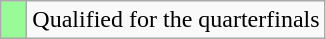<table class="wikitable">
<tr>
<td width=10px bgcolor="#98fb98"></td>
<td>Qualified for the quarterfinals</td>
</tr>
</table>
